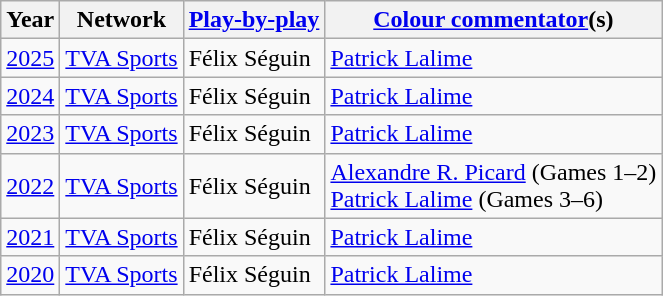<table class="wikitable">
<tr>
<th>Year</th>
<th>Network</th>
<th><a href='#'>Play-by-play</a></th>
<th><a href='#'>Colour commentator</a>(s)</th>
</tr>
<tr>
<td><a href='#'>2025</a></td>
<td><a href='#'>TVA Sports</a></td>
<td>Félix Séguin</td>
<td><a href='#'>Patrick Lalime</a></td>
</tr>
<tr>
<td><a href='#'>2024</a></td>
<td><a href='#'>TVA Sports</a></td>
<td>Félix Séguin</td>
<td><a href='#'>Patrick Lalime</a></td>
</tr>
<tr>
<td><a href='#'>2023</a></td>
<td><a href='#'>TVA Sports</a></td>
<td>Félix Séguin</td>
<td><a href='#'>Patrick Lalime</a></td>
</tr>
<tr>
<td><a href='#'>2022</a></td>
<td><a href='#'>TVA Sports</a></td>
<td>Félix Séguin</td>
<td><a href='#'>Alexandre R. Picard</a> (Games 1–2)<br><a href='#'>Patrick Lalime</a> (Games 3–6)</td>
</tr>
<tr>
<td><a href='#'>2021</a></td>
<td><a href='#'>TVA Sports</a></td>
<td>Félix Séguin</td>
<td><a href='#'>Patrick Lalime</a></td>
</tr>
<tr>
<td><a href='#'>2020</a></td>
<td><a href='#'>TVA Sports</a></td>
<td>Félix Séguin</td>
<td><a href='#'>Patrick Lalime</a></td>
</tr>
</table>
